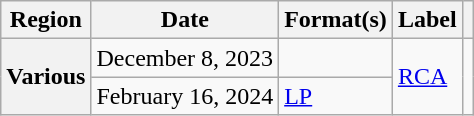<table class="wikitable plainrowheaders">
<tr>
<th scope="col">Region</th>
<th scope="col">Date</th>
<th scope="col">Format(s)</th>
<th scope="col">Label</th>
<th scope="col"></th>
</tr>
<tr>
<th scope="row" rowspan="2">Various</th>
<td>December 8, 2023</td>
<td></td>
<td rowspan="2"><a href='#'>RCA</a></td>
<td rowspan="2" style="text-align:center"></td>
</tr>
<tr>
<td>February 16, 2024</td>
<td><a href='#'>LP</a></td>
</tr>
</table>
